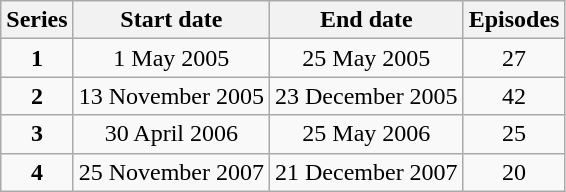<table class="wikitable" style="text-align:center;">
<tr>
<th>Series</th>
<th>Start date</th>
<th>End date</th>
<th>Episodes</th>
</tr>
<tr>
<td><strong>1</strong></td>
<td>1 May 2005</td>
<td>25 May 2005</td>
<td>27</td>
</tr>
<tr>
<td><strong>2</strong></td>
<td>13 November 2005</td>
<td>23 December 2005</td>
<td>42</td>
</tr>
<tr>
<td><strong>3</strong></td>
<td>30 April 2006</td>
<td>25 May 2006</td>
<td>25</td>
</tr>
<tr>
<td><strong>4</strong></td>
<td>25 November 2007</td>
<td>21 December 2007</td>
<td>20</td>
</tr>
</table>
